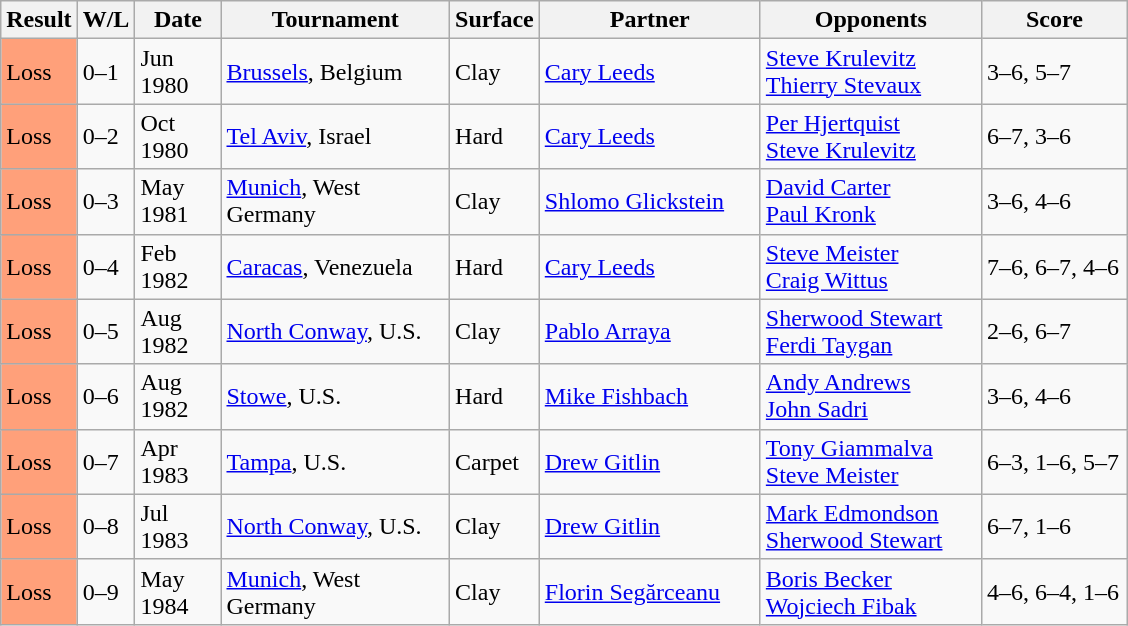<table class="sortable wikitable">
<tr>
<th style="width:40px">Result</th>
<th style="width:30px" class="unsortable">W/L</th>
<th style="width:50px">Date</th>
<th style="width:145px">Tournament</th>
<th style="width:50px">Surface</th>
<th style="width:140px">Partner</th>
<th style="width:140px">Opponents</th>
<th style="width:90px" class="unsortable">Score</th>
</tr>
<tr>
<td style="background:#ffa07a;">Loss</td>
<td>0–1</td>
<td>Jun 1980</td>
<td><a href='#'>Brussels</a>, Belgium</td>
<td>Clay</td>
<td> <a href='#'>Cary Leeds</a></td>
<td> <a href='#'>Steve Krulevitz</a><br> <a href='#'>Thierry Stevaux</a></td>
<td>3–6, 5–7</td>
</tr>
<tr>
<td style="background:#ffa07a;">Loss</td>
<td>0–2</td>
<td>Oct 1980</td>
<td><a href='#'>Tel Aviv</a>, Israel</td>
<td>Hard</td>
<td> <a href='#'>Cary Leeds</a></td>
<td> <a href='#'>Per Hjertquist</a><br> <a href='#'>Steve Krulevitz</a></td>
<td>6–7, 3–6</td>
</tr>
<tr>
<td style="background:#ffa07a;">Loss</td>
<td>0–3</td>
<td>May 1981</td>
<td><a href='#'>Munich</a>, West Germany</td>
<td>Clay</td>
<td> <a href='#'>Shlomo Glickstein</a></td>
<td> <a href='#'>David Carter</a> <br>  <a href='#'>Paul Kronk</a></td>
<td>3–6, 4–6</td>
</tr>
<tr>
<td style="background:#ffa07a;">Loss</td>
<td>0–4</td>
<td>Feb 1982</td>
<td><a href='#'>Caracas</a>, Venezuela</td>
<td>Hard</td>
<td> <a href='#'>Cary Leeds</a></td>
<td> <a href='#'>Steve Meister</a> <br>  <a href='#'>Craig Wittus</a></td>
<td>7–6, 6–7, 4–6</td>
</tr>
<tr>
<td style="background:#ffa07a;">Loss</td>
<td>0–5</td>
<td>Aug 1982</td>
<td><a href='#'>North Conway</a>, U.S.</td>
<td>Clay</td>
<td> <a href='#'>Pablo Arraya</a></td>
<td> <a href='#'>Sherwood Stewart</a> <br>  <a href='#'>Ferdi Taygan</a></td>
<td>2–6, 6–7</td>
</tr>
<tr>
<td style="background:#ffa07a;">Loss</td>
<td>0–6</td>
<td>Aug 1982</td>
<td><a href='#'>Stowe</a>, U.S.</td>
<td>Hard</td>
<td> <a href='#'>Mike Fishbach</a></td>
<td> <a href='#'>Andy Andrews</a><br> <a href='#'>John Sadri</a></td>
<td>3–6, 4–6</td>
</tr>
<tr>
<td style="background:#ffa07a;">Loss</td>
<td>0–7</td>
<td>Apr 1983</td>
<td><a href='#'>Tampa</a>, U.S.</td>
<td>Carpet</td>
<td> <a href='#'>Drew Gitlin</a></td>
<td> <a href='#'>Tony Giammalva</a> <br>  <a href='#'>Steve Meister</a></td>
<td>6–3, 1–6, 5–7</td>
</tr>
<tr>
<td style="background:#ffa07a;">Loss</td>
<td>0–8</td>
<td>Jul 1983</td>
<td><a href='#'>North Conway</a>, U.S.</td>
<td>Clay</td>
<td> <a href='#'>Drew Gitlin</a></td>
<td> <a href='#'>Mark Edmondson</a> <br>  <a href='#'>Sherwood Stewart</a></td>
<td>6–7, 1–6</td>
</tr>
<tr>
<td style="background:#ffa07a;">Loss</td>
<td>0–9</td>
<td>May 1984</td>
<td><a href='#'>Munich</a>, West Germany</td>
<td>Clay</td>
<td> <a href='#'>Florin Segărceanu</a></td>
<td> <a href='#'>Boris Becker</a> <br>  <a href='#'>Wojciech Fibak</a></td>
<td>4–6, 6–4, 1–6</td>
</tr>
</table>
